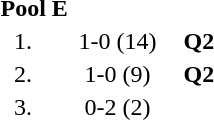<table style="text-align:center">
<tr>
<td colspan=4 align=left><strong>Pool E</strong></td>
</tr>
<tr>
<td width=30>1.</td>
<td align=left></td>
<td width=80>1-0 (14)</td>
<td><strong>Q2</strong></td>
</tr>
<tr>
<td>2.</td>
<td align=left></td>
<td>1-0 (9)</td>
<td><strong>Q2</strong></td>
</tr>
<tr>
<td>3.</td>
<td align=left></td>
<td>0-2 (2)</td>
<td></td>
</tr>
</table>
